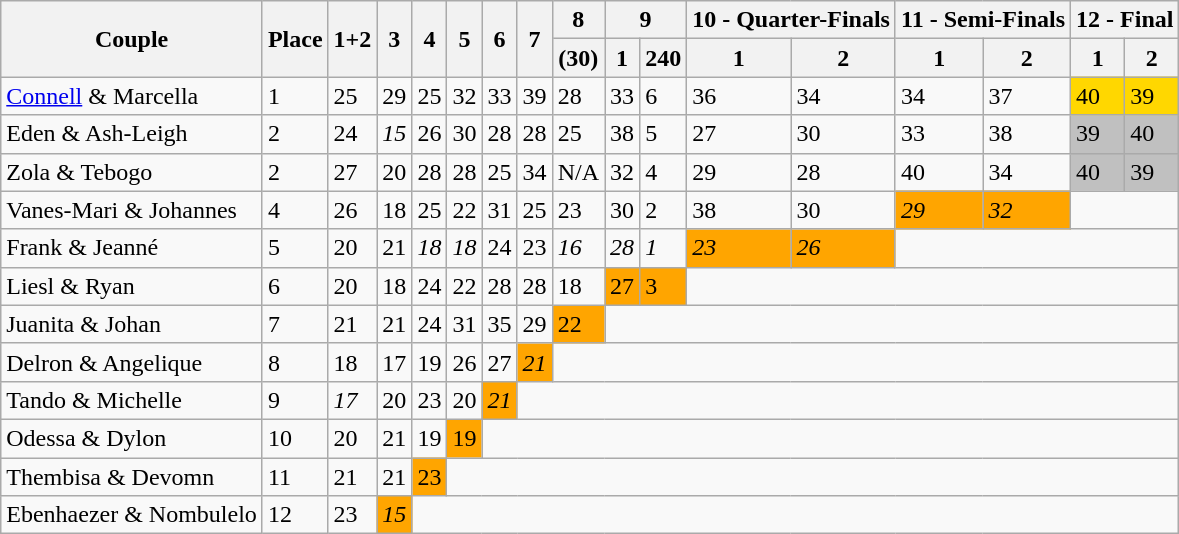<table class="wikitable sortable">
<tr>
<th rowspan="2">Couple</th>
<th rowspan="2">Place</th>
<th rowspan="2Zola ">1+2</th>
<th rowspan="2">3</th>
<th rowspan="2">4</th>
<th rowspan="2">5</th>
<th rowspan="2">6</th>
<th rowspan="2">7</th>
<th>8</th>
<th colspan="2">9</th>
<th colspan="2">10 - Quarter-Finals</th>
<th colspan="2">11 - Semi-Finals</th>
<th colspan="2">12 - Final</th>
</tr>
<tr>
<th>(30)</th>
<th>1</th>
<th>240</th>
<th>1</th>
<th>2</th>
<th>1</th>
<th>2</th>
<th>1</th>
<th>2</th>
</tr>
<tr>
<td><a href='#'>Connell</a> & Marcella</td>
<td>1</td>
<td>25</td>
<td><span>29</span></td>
<td>25</td>
<td><span>32</span></td>
<td>33</td>
<td><span>39</span></td>
<td><span>28</span></td>
<td>33</td>
<td><span>6</span></td>
<td>36</td>
<td><span>34</span></td>
<td>34</td>
<td>37</td>
<td style="background:gold;"><span>40</span></td>
<td style="background:gold;">39</td>
</tr>
<tr>
<td>Eden & Ash-Leigh</td>
<td>2</td>
<td>24</td>
<td><em><span>15</span></em></td>
<td>26</td>
<td>30</td>
<td>28</td>
<td>28</td>
<td>25</td>
<td><span>38</span></td>
<td>5</td>
<td>27</td>
<td>30</td>
<td>33</td>
<td><span>38</span></td>
<td style="background:silver;">39</td>
<td style="background:silver;"><span>40</span></td>
</tr>
<tr>
<td>Zola & Tebogo</td>
<td>2</td>
<td><span>27</span></td>
<td>20</td>
<td><span>28</span></td>
<td>28</td>
<td>25</td>
<td>34</td>
<td>N/A</td>
<td>32</td>
<td>4</td>
<td>29</td>
<td>28</td>
<td><span>40</span></td>
<td>34</td>
<td style="background:silver;"><span>40</span></td>
<td style="background:silver;">39</td>
</tr>
<tr>
<td>Vanes-Mari & Johannes</td>
<td>4</td>
<td>26</td>
<td>18</td>
<td>25</td>
<td>22</td>
<td>31</td>
<td>25</td>
<td>23</td>
<td>30</td>
<td>2</td>
<td><span>38</span></td>
<td>30</td>
<td style="background:orange;"><em><span>29</span></em></td>
<td style="background:orange;"><em><span>32</span></em></td>
<td colspan="2"></td>
</tr>
<tr>
<td>Frank & Jeanné</td>
<td>5</td>
<td>20</td>
<td>21</td>
<td><em><span>18</span></em></td>
<td><em><span>18</span></em></td>
<td>24</td>
<td>23</td>
<td><em><span>16</span></em></td>
<td><em><span>28</span></em></td>
<td><em><span>1</span></em></td>
<td style="background:orange;"><em><span>23</span></em></td>
<td style="background:orange;"><em><span>26</span></em></td>
<td colspan="4"></td>
</tr>
<tr>
<td>Liesl & Ryan</td>
<td>6</td>
<td>20</td>
<td>18</td>
<td>24</td>
<td>22</td>
<td>28</td>
<td>28</td>
<td>18</td>
<td style="background:orange;">27</td>
<td style="background:orange;">3</td>
<td colspan="6"></td>
</tr>
<tr>
<td>Juanita & Johan</td>
<td>7</td>
<td>21</td>
<td>21</td>
<td>24</td>
<td>31</td>
<td><span>35</span></td>
<td>29</td>
<td style="background:orange;">22</td>
<td colspan="8"></td>
</tr>
<tr>
<td>Delron & Angelique</td>
<td>8</td>
<td>18</td>
<td>17</td>
<td>19</td>
<td>26</td>
<td>27</td>
<td style="background:orange;"><em><span>21</span></em></td>
<td colspan="9"></td>
</tr>
<tr>
<td>Tando & Michelle</td>
<td>9</td>
<td><em><span>17</span></em></td>
<td>20</td>
<td>23</td>
<td>20</td>
<td style="background:orange;"><em><span>21</span></em></td>
<td colspan="10"></td>
</tr>
<tr>
<td>Odessa & Dylon</td>
<td>10</td>
<td>20</td>
<td>21</td>
<td>19</td>
<td style="background:orange;">19</td>
<td colspan="11"></td>
</tr>
<tr>
<td>Thembisa & Devomn</td>
<td>11</td>
<td>21</td>
<td>21</td>
<td style="background:orange;">23</td>
<td colspan="12"></td>
</tr>
<tr>
<td>Ebenhaezer & Nombulelo</td>
<td>12</td>
<td>23</td>
<td style="background:orange;"><em><span>15</span></em></td>
<td colspan="13"></td>
</tr>
</table>
